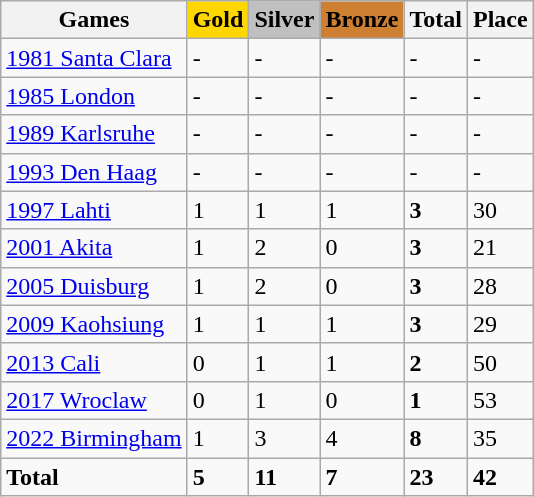<table class="wikitable">
<tr>
<th>Games</th>
<td bgcolor= gold align=center><strong>Gold</strong></td>
<td bgcolor= silver align=center><strong>Silver</strong></td>
<td bgcolor= #CD7F32 align=center><strong>Bronze</strong></td>
<th>Total</th>
<th>Place</th>
</tr>
<tr>
<td><a href='#'>1981 Santa Clara</a></td>
<td>-</td>
<td>-</td>
<td>-</td>
<td>-</td>
<td>-</td>
</tr>
<tr>
<td><a href='#'>1985 London</a></td>
<td>-</td>
<td>-</td>
<td>-</td>
<td>-</td>
<td>-</td>
</tr>
<tr>
<td><a href='#'>1989 Karlsruhe</a></td>
<td>-</td>
<td>-</td>
<td>-</td>
<td>-</td>
<td>-</td>
</tr>
<tr>
<td><a href='#'>1993 Den Haag</a></td>
<td>-</td>
<td>-</td>
<td>-</td>
<td>-</td>
<td>-</td>
</tr>
<tr>
<td><a href='#'>1997 Lahti</a></td>
<td>1</td>
<td>1</td>
<td>1</td>
<td><strong>3</strong></td>
<td>30</td>
</tr>
<tr>
<td><a href='#'>2001 Akita</a></td>
<td>1</td>
<td>2</td>
<td>0</td>
<td><strong>3</strong></td>
<td>21</td>
</tr>
<tr>
<td><a href='#'>2005 Duisburg</a></td>
<td>1</td>
<td>2</td>
<td>0</td>
<td><strong>3</strong></td>
<td>28</td>
</tr>
<tr>
<td><a href='#'>2009 Kaohsiung</a></td>
<td>1</td>
<td>1</td>
<td>1</td>
<td><strong>3</strong></td>
<td>29</td>
</tr>
<tr>
<td><a href='#'>2013 Cali</a></td>
<td>0</td>
<td>1</td>
<td>1</td>
<td><strong>2</strong></td>
<td>50</td>
</tr>
<tr>
<td><a href='#'>2017 Wroclaw</a></td>
<td>0</td>
<td>1</td>
<td>0</td>
<td><strong>1</strong></td>
<td>53</td>
</tr>
<tr>
<td><a href='#'>2022 Birmingham</a></td>
<td>1</td>
<td>3</td>
<td>4</td>
<td><strong>8</strong></td>
<td>35</td>
</tr>
<tr>
<td><strong>Total</strong></td>
<td><strong>5</strong></td>
<td><strong>11</strong></td>
<td><strong>7</strong></td>
<td><strong>23</strong></td>
<td><strong>42</strong></td>
</tr>
</table>
